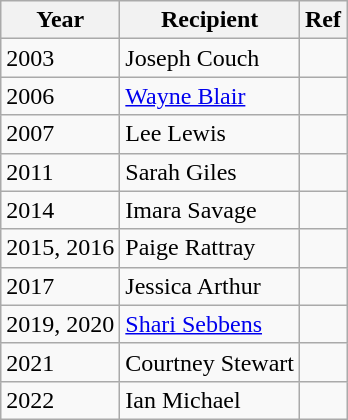<table class="wikitable">
<tr>
<th>Year</th>
<th>Recipient</th>
<th>Ref</th>
</tr>
<tr>
<td>2003</td>
<td>Joseph Couch</td>
<td></td>
</tr>
<tr>
<td>2006</td>
<td><a href='#'>Wayne Blair</a></td>
<td></td>
</tr>
<tr>
<td>2007</td>
<td>Lee Lewis</td>
<td></td>
</tr>
<tr>
<td>2011</td>
<td>Sarah Giles</td>
<td></td>
</tr>
<tr>
<td>2014</td>
<td>Imara Savage</td>
<td></td>
</tr>
<tr>
<td>2015, 2016</td>
<td>Paige Rattray</td>
<td></td>
</tr>
<tr>
<td>2017</td>
<td>Jessica Arthur</td>
<td></td>
</tr>
<tr>
<td>2019, 2020</td>
<td><a href='#'>Shari Sebbens</a></td>
<td></td>
</tr>
<tr>
<td>2021</td>
<td>Courtney Stewart</td>
<td></td>
</tr>
<tr>
<td>2022</td>
<td>Ian Michael</td>
<td></td>
</tr>
</table>
